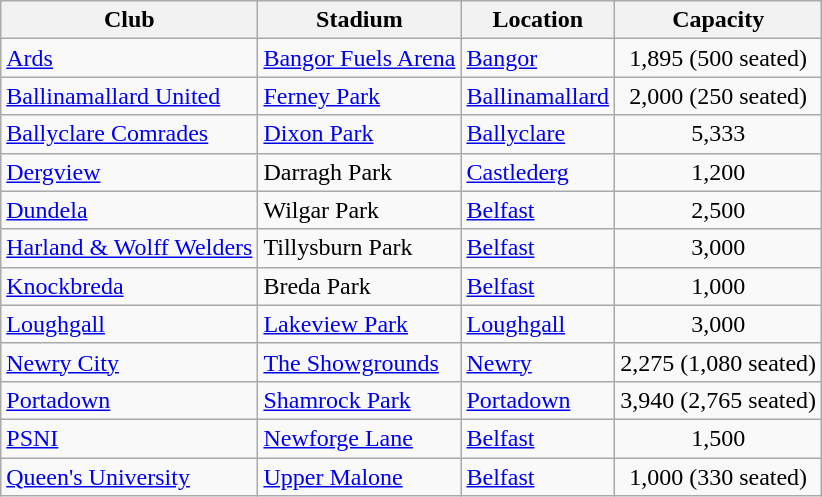<table class="wikitable sortable">
<tr>
<th>Club</th>
<th>Stadium</th>
<th>Location</th>
<th>Capacity</th>
</tr>
<tr>
<td><a href='#'>Ards</a></td>
<td><a href='#'>Bangor Fuels Arena</a></td>
<td><a href='#'>Bangor</a></td>
<td style="text-align:center;">1,895 (500 seated)</td>
</tr>
<tr>
<td><a href='#'>Ballinamallard United</a></td>
<td><a href='#'>Ferney Park</a></td>
<td><a href='#'>Ballinamallard</a></td>
<td style="text-align:center;">2,000 (250 seated)</td>
</tr>
<tr>
<td><a href='#'>Ballyclare Comrades</a></td>
<td><a href='#'>Dixon Park</a></td>
<td><a href='#'>Ballyclare</a></td>
<td style="text-align:center;">5,333</td>
</tr>
<tr>
<td><a href='#'>Dergview</a></td>
<td>Darragh Park</td>
<td><a href='#'>Castlederg</a></td>
<td style="text-align:center;">1,200</td>
</tr>
<tr>
<td><a href='#'>Dundela</a></td>
<td>Wilgar Park</td>
<td><a href='#'>Belfast</a></td>
<td style="text-align:center;">2,500</td>
</tr>
<tr>
<td><a href='#'>Harland & Wolff Welders</a></td>
<td>Tillysburn Park</td>
<td><a href='#'>Belfast</a></td>
<td style="text-align:center;">3,000</td>
</tr>
<tr>
<td><a href='#'>Knockbreda</a></td>
<td>Breda Park</td>
<td><a href='#'>Belfast</a></td>
<td style="text-align:center;">1,000</td>
</tr>
<tr>
<td><a href='#'>Loughgall</a></td>
<td><a href='#'>Lakeview Park</a></td>
<td><a href='#'>Loughgall</a></td>
<td style="text-align:center;">3,000</td>
</tr>
<tr>
<td><a href='#'>Newry City</a></td>
<td><a href='#'>The Showgrounds</a></td>
<td><a href='#'>Newry</a></td>
<td style="text-align:center;">2,275 (1,080 seated)</td>
</tr>
<tr>
<td><a href='#'>Portadown</a></td>
<td><a href='#'>Shamrock Park</a></td>
<td><a href='#'>Portadown</a></td>
<td style="text-align:center;">3,940 (2,765 seated)</td>
</tr>
<tr>
<td><a href='#'>PSNI</a></td>
<td><a href='#'>Newforge Lane</a></td>
<td><a href='#'>Belfast</a></td>
<td style="text-align:center;">1,500</td>
</tr>
<tr>
<td><a href='#'>Queen's University</a></td>
<td><a href='#'>Upper Malone</a></td>
<td><a href='#'>Belfast</a></td>
<td style="text-align:center;">1,000 (330 seated)</td>
</tr>
</table>
